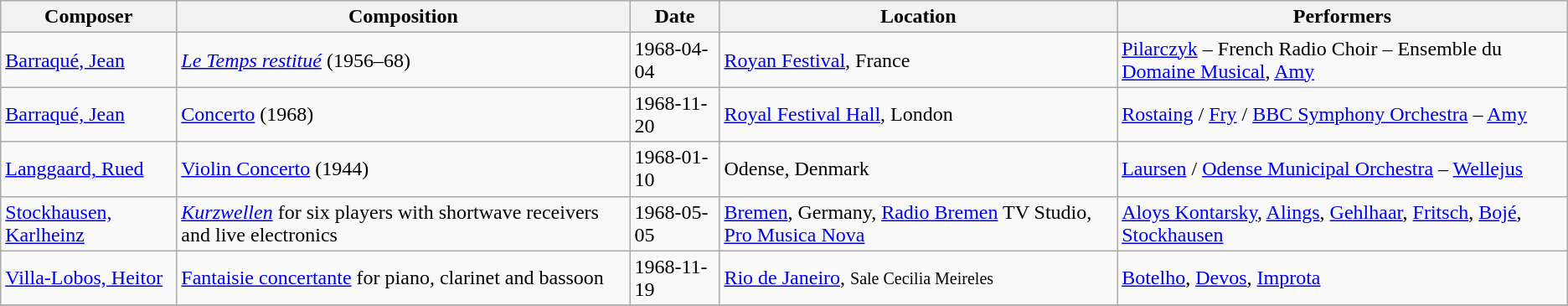<table class="wikitable">
<tr>
<th>Composer</th>
<th>Composition</th>
<th>Date</th>
<th>Location</th>
<th>Performers</th>
</tr>
<tr>
<td><a href='#'>Barraqué, Jean</a></td>
<td><em><a href='#'>Le Temps restitué</a></em> (1956–68)</td>
<td>1968-04-04</td>
<td><a href='#'>Royan Festival</a>, France</td>
<td><a href='#'>Pilarczyk</a> – French Radio Choir – Ensemble du <a href='#'>Domaine Musical</a>, <a href='#'>Amy</a></td>
</tr>
<tr>
<td><a href='#'>Barraqué, Jean</a></td>
<td><a href='#'>Concerto</a> (1968)</td>
<td>1968-11-20</td>
<td><a href='#'>Royal Festival Hall</a>, London</td>
<td><a href='#'>Rostaing</a> / <a href='#'>Fry</a> / <a href='#'>BBC Symphony Orchestra</a> – <a href='#'>Amy</a></td>
</tr>
<tr>
<td><a href='#'>Langgaard, Rued</a></td>
<td><a href='#'>Violin Concerto</a> (1944)</td>
<td>1968-01-10</td>
<td>Odense, Denmark</td>
<td><a href='#'>Laursen</a> / <a href='#'>Odense Municipal Orchestra</a> – <a href='#'>Wellejus</a></td>
</tr>
<tr>
<td><a href='#'>Stockhausen, Karlheinz</a></td>
<td><em><a href='#'>Kurzwellen</a></em> for six players with shortwave receivers and live electronics</td>
<td>1968-05-05</td>
<td><a href='#'>Bremen</a>, Germany, <a href='#'>Radio Bremen</a> TV Studio, <a href='#'>Pro Musica Nova</a></td>
<td><a href='#'>Aloys Kontarsky</a>, <a href='#'>Alings</a>, <a href='#'>Gehlhaar</a>, <a href='#'>Fritsch</a>, <a href='#'>Bojé</a>, <a href='#'>Stockhausen</a></td>
</tr>
<tr>
<td><a href='#'>Villa-Lobos, Heitor</a></td>
<td><a href='#'>Fantaisie concertante</a> for piano, clarinet and bassoon</td>
<td>1968-11-19</td>
<td><a href='#'>Rio de Janeiro</a>, <small>Sale Cecilia Meireles</small></td>
<td><a href='#'>Botelho</a>, <a href='#'>Devos</a>, <a href='#'>Improta</a></td>
</tr>
<tr>
</tr>
</table>
